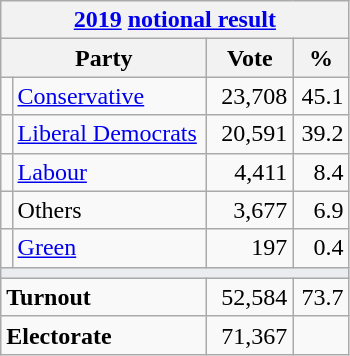<table class="wikitable">
<tr>
<th colspan="4"><a href='#'>2019</a> <a href='#'>notional result</a></th>
</tr>
<tr>
<th bgcolor="#DDDDFF" width="130px" colspan="2">Party</th>
<th bgcolor="#DDDDFF" width="50px">Vote</th>
<th bgcolor="#DDDDFF" width="30px">%</th>
</tr>
<tr>
<td></td>
<td><a href='#'>Conservative</a></td>
<td align=right>23,708</td>
<td align=right>45.1</td>
</tr>
<tr>
<td></td>
<td><a href='#'>Liberal Democrats</a></td>
<td align=right>20,591</td>
<td align=right>39.2</td>
</tr>
<tr>
<td></td>
<td><a href='#'>Labour</a></td>
<td align=right>4,411</td>
<td align=right>8.4</td>
</tr>
<tr>
<td></td>
<td>Others</td>
<td align=right>3,677</td>
<td align=right>6.9</td>
</tr>
<tr>
<td></td>
<td><a href='#'>Green</a></td>
<td align=right>197</td>
<td align=right>0.4</td>
</tr>
<tr>
<td colspan="4" bgcolor="#EAECF0"></td>
</tr>
<tr>
<td colspan="2"><strong>Turnout</strong></td>
<td align=right>52,584</td>
<td align=right>73.7</td>
</tr>
<tr>
<td colspan="2"><strong>Electorate</strong></td>
<td align=right>71,367</td>
</tr>
</table>
